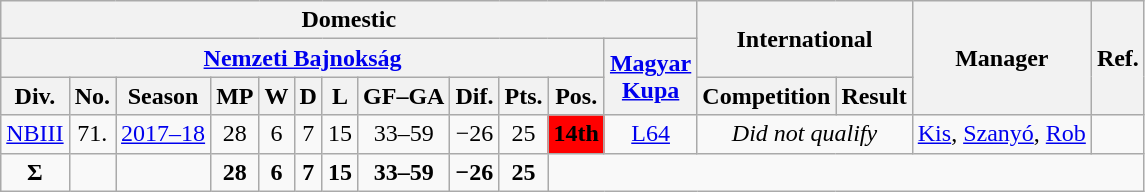<table class="wikitable"  style="text-align:center">
<tr>
<th colspan="12">Domestic</th>
<th colspan="2" rowspan="2">International</th>
<th rowspan="3">Manager</th>
<th rowspan="3">Ref.</th>
</tr>
<tr>
<th colspan="11"><a href='#'>Nemzeti Bajnokság</a></th>
<th rowspan="2"><a href='#'>Magyar<br>Kupa</a></th>
</tr>
<tr>
<th>Div.</th>
<th>No.</th>
<th>Season</th>
<th>MP</th>
<th>W</th>
<th>D</th>
<th>L</th>
<th>GF–GA</th>
<th>Dif.</th>
<th>Pts.</th>
<th>Pos.</th>
<th>Competition</th>
<th>Result</th>
</tr>
<tr>
<td><a href='#'>NBIII</a></td>
<td>71.</td>
<td><a href='#'>2017–18</a></td>
<td>28</td>
<td>6</td>
<td>7</td>
<td>15</td>
<td>33–59</td>
<td>−26</td>
<td>25</td>
<td style="background:red;"><strong>14th</strong></td>
<td><a href='#'>L64</a></td>
<td colspan="2" rowspan="1"><em>Did not qualify</em></td>
<td style="text-align:left"> <a href='#'>Kis</a>,  <a href='#'>Szanyó</a>,  <a href='#'>Rob</a></td>
<td></td>
</tr>
<tr>
<td><strong>Σ</strong></td>
<td></td>
<td></td>
<td><strong>28</strong></td>
<td><strong>6</strong></td>
<td><strong>7</strong></td>
<td><strong>15</strong></td>
<td><strong>33–59</strong></td>
<td><strong>−26</strong></td>
<td><strong>25</strong></td>
</tr>
</table>
